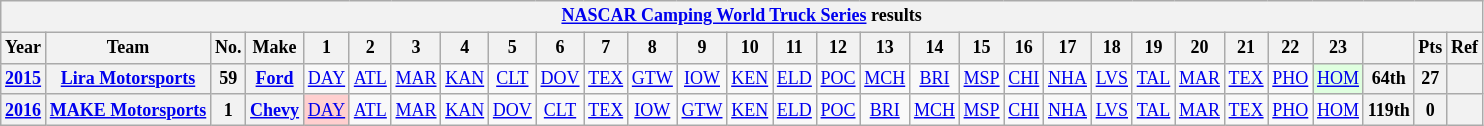<table class="wikitable" style="text-align:center; font-size:75%">
<tr>
<th colspan=30><a href='#'>NASCAR Camping World Truck Series</a> results</th>
</tr>
<tr>
<th>Year</th>
<th>Team</th>
<th>No.</th>
<th>Make</th>
<th>1</th>
<th>2</th>
<th>3</th>
<th>4</th>
<th>5</th>
<th>6</th>
<th>7</th>
<th>8</th>
<th>9</th>
<th>10</th>
<th>11</th>
<th>12</th>
<th>13</th>
<th>14</th>
<th>15</th>
<th>16</th>
<th>17</th>
<th>18</th>
<th>19</th>
<th>20</th>
<th>21</th>
<th>22</th>
<th>23</th>
<th></th>
<th>Pts</th>
<th>Ref</th>
</tr>
<tr>
<th><a href='#'>2015</a></th>
<th><a href='#'>Lira Motorsports</a></th>
<th>59</th>
<th><a href='#'>Ford</a></th>
<td><a href='#'>DAY</a></td>
<td><a href='#'>ATL</a></td>
<td><a href='#'>MAR</a></td>
<td><a href='#'>KAN</a></td>
<td><a href='#'>CLT</a></td>
<td><a href='#'>DOV</a></td>
<td><a href='#'>TEX</a></td>
<td><a href='#'>GTW</a></td>
<td><a href='#'>IOW</a></td>
<td><a href='#'>KEN</a></td>
<td><a href='#'>ELD</a></td>
<td><a href='#'>POC</a></td>
<td><a href='#'>MCH</a></td>
<td><a href='#'>BRI</a></td>
<td><a href='#'>MSP</a></td>
<td><a href='#'>CHI</a></td>
<td><a href='#'>NHA</a></td>
<td><a href='#'>LVS</a></td>
<td><a href='#'>TAL</a></td>
<td><a href='#'>MAR</a></td>
<td><a href='#'>TEX</a></td>
<td><a href='#'>PHO</a></td>
<td style="background:#DFFFDF;"><a href='#'>HOM</a><br></td>
<th>64th</th>
<th>27</th>
<th></th>
</tr>
<tr>
<th><a href='#'>2016</a></th>
<th><a href='#'>MAKE Motorsports</a></th>
<th>1</th>
<th><a href='#'>Chevy</a></th>
<td style="background:#FFCFCF;"><a href='#'>DAY</a><br></td>
<td><a href='#'>ATL</a></td>
<td><a href='#'>MAR</a></td>
<td><a href='#'>KAN</a></td>
<td><a href='#'>DOV</a></td>
<td><a href='#'>CLT</a></td>
<td><a href='#'>TEX</a></td>
<td><a href='#'>IOW</a></td>
<td><a href='#'>GTW</a></td>
<td><a href='#'>KEN</a></td>
<td><a href='#'>ELD</a></td>
<td><a href='#'>POC</a></td>
<td><a href='#'>BRI</a></td>
<td><a href='#'>MCH</a></td>
<td><a href='#'>MSP</a></td>
<td><a href='#'>CHI</a></td>
<td><a href='#'>NHA</a></td>
<td><a href='#'>LVS</a></td>
<td><a href='#'>TAL</a></td>
<td><a href='#'>MAR</a></td>
<td><a href='#'>TEX</a></td>
<td><a href='#'>PHO</a></td>
<td><a href='#'>HOM</a></td>
<th>119th</th>
<th>0</th>
<th></th>
</tr>
</table>
